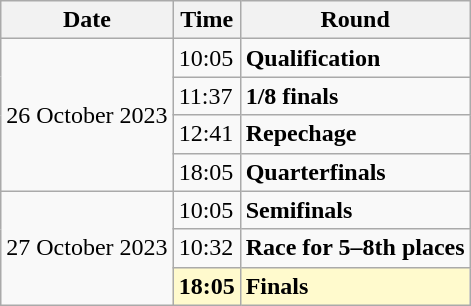<table class="wikitable">
<tr>
<th>Date</th>
<th>Time</th>
<th>Round</th>
</tr>
<tr>
<td rowspan=4>26 October 2023</td>
<td>10:05</td>
<td><strong>Qualification</strong></td>
</tr>
<tr>
<td>11:37</td>
<td><strong>1/8 finals</strong></td>
</tr>
<tr>
<td>12:41</td>
<td><strong>Repechage</strong></td>
</tr>
<tr>
<td>18:05</td>
<td><strong>Quarterfinals</strong></td>
</tr>
<tr>
<td rowspan=3>27 October 2023</td>
<td>10:05</td>
<td><strong>Semifinals</strong></td>
</tr>
<tr>
<td>10:32</td>
<td><strong>Race for 5–8th places</strong></td>
</tr>
<tr style=background:lemonchiffon>
<td><strong>18:05</strong></td>
<td><strong>Finals</strong></td>
</tr>
</table>
